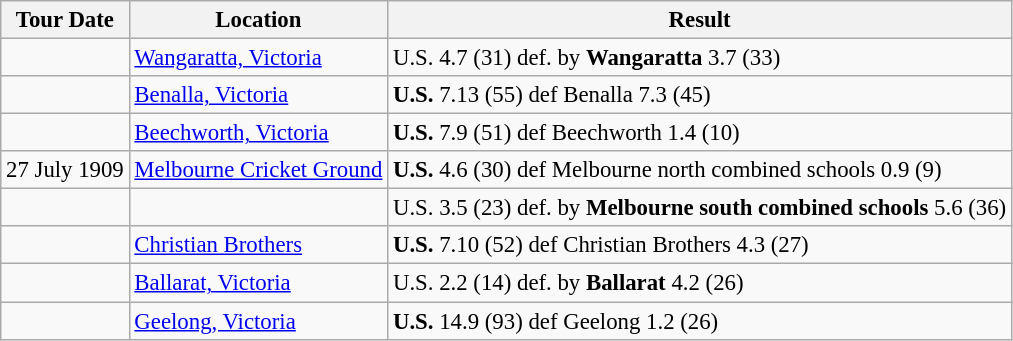<table class="wikitable" style="font-size: 95%;">
<tr>
<th>Tour Date</th>
<th>Location</th>
<th>Result</th>
</tr>
<tr>
<td></td>
<td><a href='#'>Wangaratta, Victoria</a></td>
<td>U.S. 4.7 (31) def. by <strong>Wangaratta</strong> 3.7 (33)</td>
</tr>
<tr>
<td></td>
<td><a href='#'>Benalla, Victoria</a></td>
<td><strong>U.S.</strong> 7.13 (55) def Benalla 7.3 (45)</td>
</tr>
<tr>
<td></td>
<td><a href='#'>Beechworth, Victoria</a></td>
<td><strong>U.S.</strong> 7.9 (51) def Beechworth 1.4 (10)</td>
</tr>
<tr>
<td>27 July 1909</td>
<td><a href='#'>Melbourne Cricket Ground</a></td>
<td><strong>U.S.</strong> 4.6 (30) def Melbourne north combined schools 0.9 (9)</td>
</tr>
<tr>
<td></td>
<td></td>
<td>U.S. 3.5 (23) def. by <strong>Melbourne south combined schools</strong> 5.6 (36)</td>
</tr>
<tr>
<td></td>
<td><a href='#'>Christian Brothers</a></td>
<td><strong>U.S.</strong> 7.10 (52) def  Christian Brothers 4.3 (27)</td>
</tr>
<tr>
<td></td>
<td><a href='#'>Ballarat, Victoria</a></td>
<td>U.S. 2.2 (14) def. by <strong>Ballarat</strong> 4.2 (26)</td>
</tr>
<tr>
<td></td>
<td><a href='#'>Geelong, Victoria</a></td>
<td><strong>U.S.</strong> 14.9 (93) def Geelong 1.2 (26)</td>
</tr>
</table>
